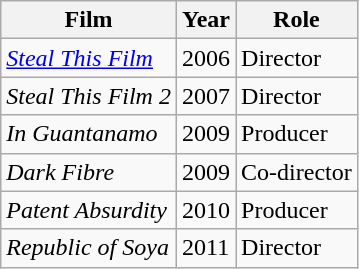<table class="wikitable">
<tr>
<th>Film</th>
<th>Year</th>
<th>Role</th>
</tr>
<tr>
<td><em><a href='#'>Steal This Film</a></em></td>
<td>2006</td>
<td>Director</td>
</tr>
<tr>
<td><em>Steal This Film 2</em></td>
<td>2007</td>
<td>Director</td>
</tr>
<tr>
<td><em>In Guantanamo</em></td>
<td>2009</td>
<td>Producer</td>
</tr>
<tr>
<td><em>Dark Fibre</em></td>
<td>2009</td>
<td>Co-director</td>
</tr>
<tr>
<td><em>Patent Absurdity</em></td>
<td>2010</td>
<td>Producer</td>
</tr>
<tr>
<td><em>Republic of Soya</em></td>
<td>2011</td>
<td>Director</td>
</tr>
</table>
